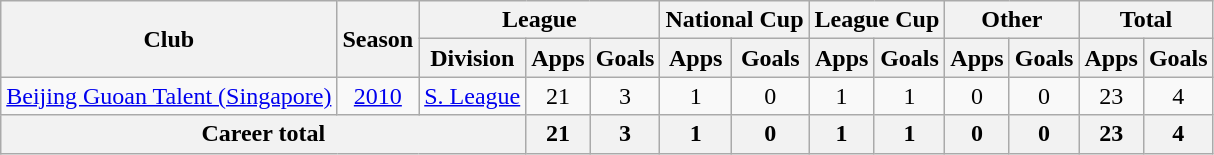<table class="wikitable" style="text-align: center">
<tr>
<th rowspan="2">Club</th>
<th rowspan="2">Season</th>
<th colspan="3">League</th>
<th colspan="2">National Cup</th>
<th colspan="2">League Cup</th>
<th colspan="2">Other</th>
<th colspan="2">Total</th>
</tr>
<tr>
<th>Division</th>
<th>Apps</th>
<th>Goals</th>
<th>Apps</th>
<th>Goals</th>
<th>Apps</th>
<th>Goals</th>
<th>Apps</th>
<th>Goals</th>
<th>Apps</th>
<th>Goals</th>
</tr>
<tr>
<td><a href='#'>Beijing Guoan Talent (Singapore)</a></td>
<td><a href='#'>2010</a></td>
<td><a href='#'>S. League</a></td>
<td>21</td>
<td>3</td>
<td>1</td>
<td>0</td>
<td>1</td>
<td>1</td>
<td>0</td>
<td>0</td>
<td>23</td>
<td>4</td>
</tr>
<tr>
<th colspan=3>Career total</th>
<th>21</th>
<th>3</th>
<th>1</th>
<th>0</th>
<th>1</th>
<th>1</th>
<th>0</th>
<th>0</th>
<th>23</th>
<th>4</th>
</tr>
</table>
